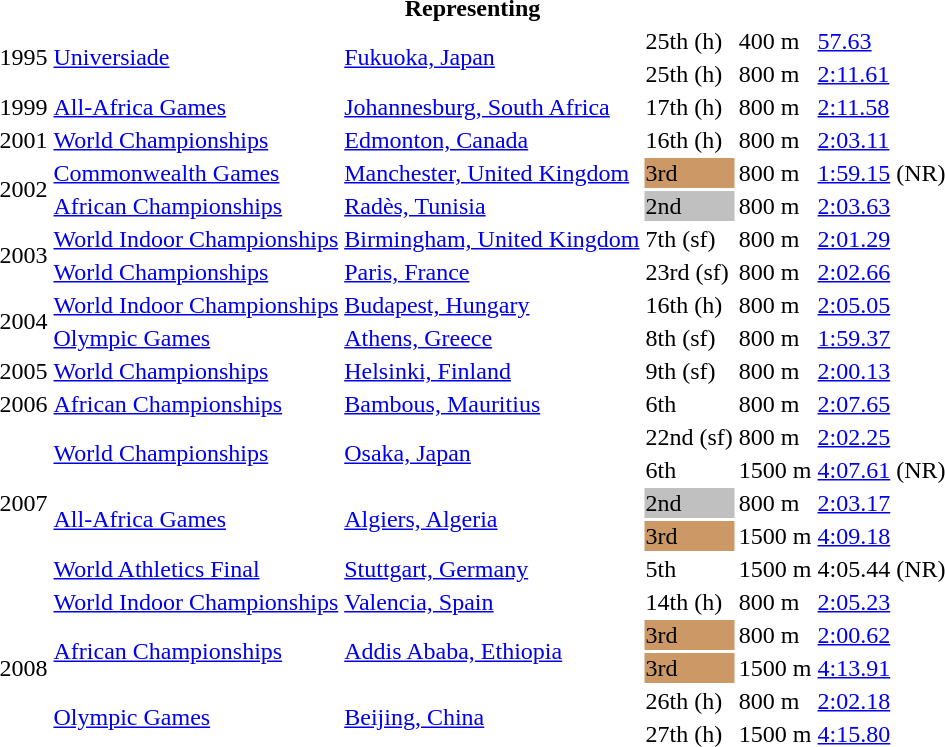<table>
<tr>
<th colspan="6">Representing </th>
</tr>
<tr>
<td rowspan=2>1995</td>
<td rowspan=2><a href='#'>Universiade</a></td>
<td rowspan=2><a href='#'>Fukuoka, Japan</a></td>
<td>25th (h)</td>
<td>400 m</td>
<td><a href='#'>57.63</a></td>
</tr>
<tr>
<td>25th (h)</td>
<td>800 m</td>
<td><a href='#'>2:11.61</a></td>
</tr>
<tr>
<td>1999</td>
<td><a href='#'>All-Africa Games</a></td>
<td><a href='#'>Johannesburg, South Africa</a></td>
<td>17th (h)</td>
<td>800 m</td>
<td><a href='#'>2:11.58</a></td>
</tr>
<tr>
<td>2001</td>
<td><a href='#'>World Championships</a></td>
<td><a href='#'>Edmonton, Canada</a></td>
<td>16th (h)</td>
<td>800 m</td>
<td><a href='#'>2:03.11</a></td>
</tr>
<tr>
<td rowspan=2>2002</td>
<td><a href='#'>Commonwealth Games</a></td>
<td><a href='#'>Manchester, United Kingdom</a></td>
<td bgcolor=cc9966>3rd</td>
<td>800 m</td>
<td><a href='#'>1:59.15</a> (NR)</td>
</tr>
<tr>
<td><a href='#'>African Championships</a></td>
<td><a href='#'>Radès, Tunisia</a></td>
<td bgcolor="silver">2nd</td>
<td>800 m</td>
<td><a href='#'>2:03.63</a></td>
</tr>
<tr>
<td rowspan=2>2003</td>
<td><a href='#'>World Indoor Championships</a></td>
<td><a href='#'>Birmingham, United Kingdom</a></td>
<td>7th (sf)</td>
<td>800 m</td>
<td><a href='#'>2:01.29</a></td>
</tr>
<tr>
<td><a href='#'>World Championships</a></td>
<td><a href='#'>Paris, France</a></td>
<td>23rd (sf)</td>
<td>800 m</td>
<td><a href='#'>2:02.66</a></td>
</tr>
<tr>
<td rowspan=2>2004</td>
<td><a href='#'>World Indoor Championships</a></td>
<td><a href='#'>Budapest, Hungary</a></td>
<td>16th (h)</td>
<td>800 m</td>
<td><a href='#'>2:05.05</a></td>
</tr>
<tr>
<td><a href='#'>Olympic Games</a></td>
<td><a href='#'>Athens, Greece</a></td>
<td>8th (sf)</td>
<td>800 m</td>
<td><a href='#'>1:59.37</a></td>
</tr>
<tr>
<td>2005</td>
<td><a href='#'>World Championships</a></td>
<td><a href='#'>Helsinki, Finland</a></td>
<td>9th (sf)</td>
<td>800 m</td>
<td><a href='#'>2:00.13</a></td>
</tr>
<tr>
<td>2006</td>
<td><a href='#'>African Championships</a></td>
<td><a href='#'>Bambous, Mauritius</a></td>
<td>6th</td>
<td>800 m</td>
<td><a href='#'>2:07.65</a></td>
</tr>
<tr>
<td rowspan=5>2007</td>
<td rowspan=2><a href='#'>World Championships</a></td>
<td rowspan=2><a href='#'>Osaka, Japan</a></td>
<td>22nd (sf)</td>
<td>800 m</td>
<td><a href='#'>2:02.25</a></td>
</tr>
<tr>
<td>6th</td>
<td>1500 m</td>
<td><a href='#'>4:07.61</a> (NR)</td>
</tr>
<tr>
<td rowspan=2><a href='#'>All-Africa Games</a></td>
<td rowspan=2><a href='#'>Algiers, Algeria</a></td>
<td bgcolor="silver">2nd</td>
<td>800 m</td>
<td><a href='#'>2:03.17</a></td>
</tr>
<tr>
<td bgcolor="cc9966">3rd</td>
<td>1500 m</td>
<td><a href='#'>4:09.18</a></td>
</tr>
<tr>
<td><a href='#'>World Athletics Final</a></td>
<td><a href='#'>Stuttgart, Germany</a></td>
<td>5th</td>
<td>1500 m</td>
<td>4:05.44 (NR)</td>
</tr>
<tr>
<td rowspan=5>2008</td>
<td><a href='#'>World Indoor Championships</a></td>
<td><a href='#'>Valencia, Spain</a></td>
<td>14th (h)</td>
<td>800 m</td>
<td><a href='#'>2:05.23</a></td>
</tr>
<tr>
<td rowspan=2><a href='#'>African Championships</a></td>
<td rowspan=2><a href='#'>Addis Ababa, Ethiopia</a></td>
<td bgcolor="cc9966">3rd</td>
<td>800 m</td>
<td><a href='#'>2:00.62</a></td>
</tr>
<tr>
<td bgcolor="cc9966">3rd</td>
<td>1500 m</td>
<td><a href='#'>4:13.91</a></td>
</tr>
<tr>
<td rowspan=2><a href='#'>Olympic Games</a></td>
<td rowspan=2><a href='#'>Beijing, China</a></td>
<td>26th (h)</td>
<td>800 m</td>
<td><a href='#'>2:02.18</a></td>
</tr>
<tr>
<td>27th (h)</td>
<td>1500 m</td>
<td><a href='#'>4:15.80</a></td>
</tr>
</table>
